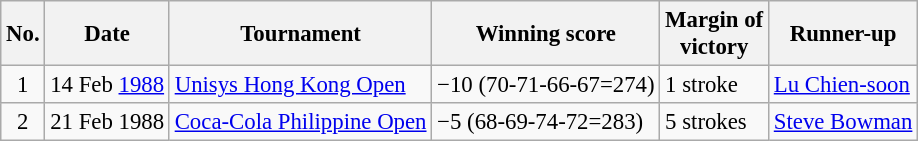<table class="wikitable" style="font-size:95%;">
<tr>
<th>No.</th>
<th>Date</th>
<th>Tournament</th>
<th>Winning score</th>
<th>Margin of<br>victory</th>
<th>Runner-up</th>
</tr>
<tr>
<td align=center>1</td>
<td align=right>14 Feb <a href='#'>1988</a></td>
<td><a href='#'>Unisys Hong Kong Open</a></td>
<td>−10 (70-71-66-67=274)</td>
<td>1 stroke</td>
<td> <a href='#'>Lu Chien-soon</a></td>
</tr>
<tr>
<td align=center>2</td>
<td align=right>21 Feb 1988</td>
<td><a href='#'>Coca-Cola Philippine Open</a></td>
<td>−5 (68-69-74-72=283)</td>
<td>5 strokes</td>
<td> <a href='#'>Steve Bowman</a></td>
</tr>
</table>
